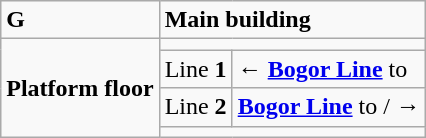<table class="wikitable">
<tr>
<td><strong>G</strong></td>
<td colspan="2"><strong>Main building</strong></td>
</tr>
<tr>
<td rowspan="4"><strong>Platform floor</strong></td>
<td colspan="2"></td>
</tr>
<tr>
<td>Line <strong>1</strong></td>
<td>←   <strong><a href='#'>Bogor Line</a></strong> to </td>
</tr>
<tr>
<td>Line <strong>2</strong></td>
<td> <strong><a href='#'>Bogor Line</a></strong> to /  →</td>
</tr>
<tr>
<td colspan="2"></td>
</tr>
</table>
